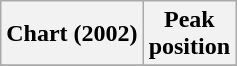<table class="wikitable sortable plainrowheaders" style="text-align:center;">
<tr>
<th scope="col">Chart (2002)</th>
<th scope="col">Peak<br>position</th>
</tr>
<tr>
</tr>
</table>
